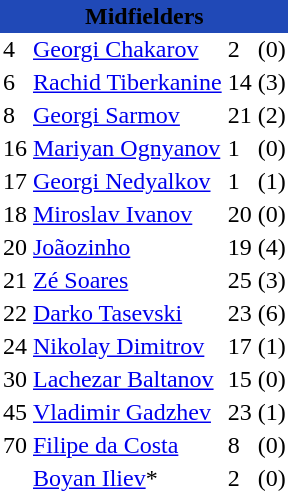<table class="toccolours" border="0" cellpadding="2" cellspacing="0" align="left" style="margin:0.5em;">
<tr>
<th colspan="4" align="center" bgcolor="#2049B7"><span>Midfielders</span></th>
</tr>
<tr>
<td>4</td>
<td> <a href='#'>Georgi Chakarov</a></td>
<td>2</td>
<td>(0)</td>
</tr>
<tr>
<td>6</td>
<td> <a href='#'>Rachid Tiberkanine</a></td>
<td>14</td>
<td>(3)</td>
</tr>
<tr>
<td>8</td>
<td> <a href='#'>Georgi Sarmov</a></td>
<td>21</td>
<td>(2)</td>
</tr>
<tr>
<td>16</td>
<td> <a href='#'>Mariyan Ognyanov</a></td>
<td>1</td>
<td>(0)</td>
</tr>
<tr>
<td>17</td>
<td> <a href='#'>Georgi Nedyalkov</a></td>
<td>1</td>
<td>(1)</td>
</tr>
<tr>
<td>18</td>
<td> <a href='#'>Miroslav Ivanov</a></td>
<td>20</td>
<td>(0)</td>
</tr>
<tr>
<td>20</td>
<td> <a href='#'>Joãozinho</a></td>
<td>19</td>
<td>(4)</td>
</tr>
<tr>
<td>21</td>
<td> <a href='#'>Zé Soares</a></td>
<td>25</td>
<td>(3)</td>
</tr>
<tr>
<td>22</td>
<td> <a href='#'>Darko Tasevski</a></td>
<td>23</td>
<td>(6)</td>
</tr>
<tr>
<td>24</td>
<td> <a href='#'>Nikolay Dimitrov</a></td>
<td>17</td>
<td>(1)</td>
</tr>
<tr>
<td>30</td>
<td> <a href='#'>Lachezar Baltanov</a></td>
<td>15</td>
<td>(0)</td>
</tr>
<tr>
<td>45</td>
<td> <a href='#'>Vladimir Gadzhev</a></td>
<td>23</td>
<td>(1)</td>
</tr>
<tr>
<td>70</td>
<td> <a href='#'>Filipe da Costa</a></td>
<td>8</td>
<td>(0)</td>
</tr>
<tr>
<td></td>
<td> <a href='#'>Boyan Iliev</a>*</td>
<td>2</td>
<td>(0)</td>
</tr>
<tr>
</tr>
</table>
